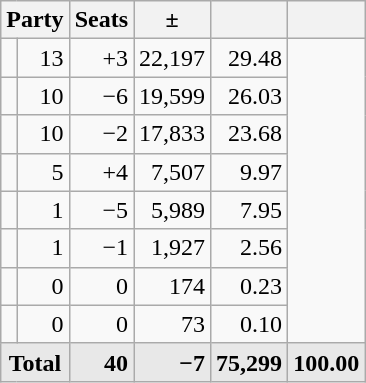<table class=wikitable>
<tr>
<th colspan=2 align=center>Party</th>
<th>Seats</th>
<th>±</th>
<th></th>
<th></th>
</tr>
<tr>
<td></td>
<td align=right>13</td>
<td align=right>+3</td>
<td align=right>22,197</td>
<td align=right>29.48</td>
</tr>
<tr>
<td></td>
<td align=right>10</td>
<td align=right>−6</td>
<td align=right>19,599</td>
<td align=right>26.03</td>
</tr>
<tr>
<td></td>
<td align=right>10</td>
<td align=right>−2</td>
<td align=right>17,833</td>
<td align=right>23.68</td>
</tr>
<tr>
<td></td>
<td align=right>5</td>
<td align=right>+4</td>
<td align=right>7,507</td>
<td align=right>9.97</td>
</tr>
<tr>
<td></td>
<td align=right>1</td>
<td align=right>−5</td>
<td align=right>5,989</td>
<td align=right>7.95</td>
</tr>
<tr>
<td></td>
<td align=right>1</td>
<td align=right>−1</td>
<td align=right>1,927</td>
<td align=right>2.56</td>
</tr>
<tr>
<td></td>
<td align=right>0</td>
<td align=right>0</td>
<td align=right>174</td>
<td align=right>0.23</td>
</tr>
<tr>
<td></td>
<td align=right>0</td>
<td align=right>0</td>
<td align=right>73</td>
<td align=right>0.10</td>
</tr>
<tr style="font-weight:bold; background:rgb(232,232,232);">
<td colspan=2 align=center>Total</td>
<td align=right>40</td>
<td align=right>−7</td>
<td align=right>75,299</td>
<td align=center>100.00</td>
</tr>
</table>
